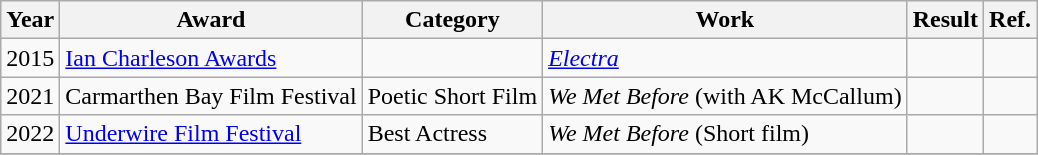<table class="wikitable">
<tr>
<th>Year</th>
<th>Award</th>
<th>Category</th>
<th>Work</th>
<th>Result</th>
<th>Ref.</th>
</tr>
<tr>
<td>2015</td>
<td><a href='#'>Ian Charleson Awards</a></td>
<td></td>
<td><em><a href='#'>Electra</a></em></td>
<td></td>
<td></td>
</tr>
<tr>
<td>2021</td>
<td>Carmarthen Bay Film Festival</td>
<td>Poetic Short Film</td>
<td><em>We Met Before</em> (with AK McCallum)</td>
<td></td>
<td></td>
</tr>
<tr>
<td>2022</td>
<td><a href='#'>Underwire Film Festival</a></td>
<td>Best Actress</td>
<td><em>We Met Before</em> (Short film)</td>
<td></td>
<td></td>
</tr>
<tr>
</tr>
</table>
